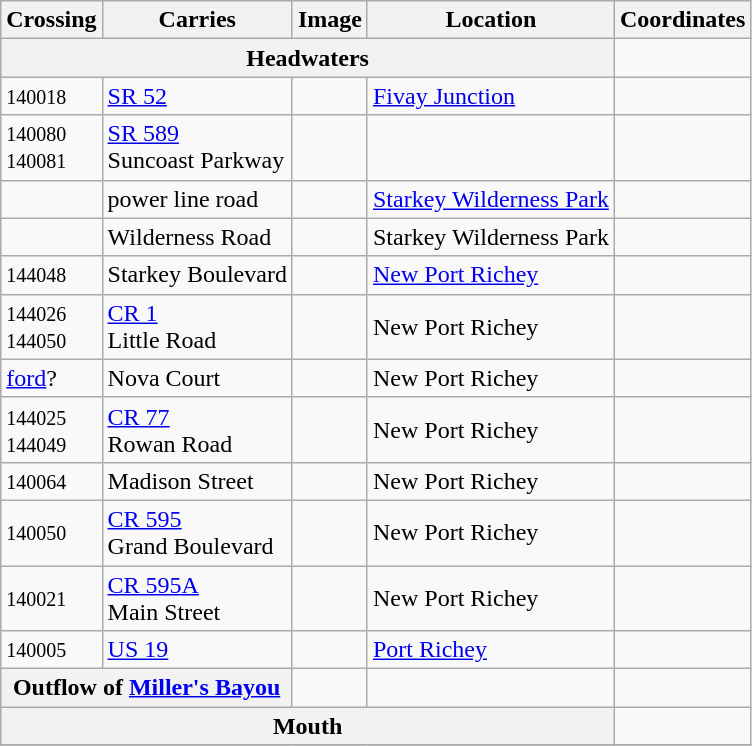<table class=wikitable>
<tr>
<th>Crossing</th>
<th>Carries</th>
<th>Image</th>
<th>Location</th>
<th>Coordinates</th>
</tr>
<tr>
<th colspan=4>Headwaters</th>
<td></td>
</tr>
<tr>
<td><small>140018</small></td>
<td> <a href='#'>SR 52</a></td>
<td></td>
<td><a href='#'>Fivay Junction</a></td>
<td></td>
</tr>
<tr>
<td><small>140080<br>140081</small></td>
<td> <a href='#'>SR 589</a><br>Suncoast Parkway</td>
<td></td>
<td></td>
<td></td>
</tr>
<tr>
<td></td>
<td>power line road</td>
<td></td>
<td><a href='#'>Starkey Wilderness Park</a></td>
<td></td>
</tr>
<tr>
<td></td>
<td>Wilderness Road</td>
<td></td>
<td>Starkey Wilderness Park</td>
<td></td>
</tr>
<tr>
<td><small>144048</small></td>
<td>Starkey Boulevard</td>
<td></td>
<td><a href='#'>New Port Richey</a></td>
<td></td>
</tr>
<tr>
<td><small>144026<br>144050</small></td>
<td> <a href='#'>CR 1</a><br>Little Road</td>
<td></td>
<td>New Port Richey</td>
<td></td>
</tr>
<tr>
<td><a href='#'>ford</a>?</td>
<td>Nova Court</td>
<td></td>
<td>New Port Richey</td>
<td></td>
</tr>
<tr>
<td><small>144025<br>144049</small></td>
<td> <a href='#'>CR 77</a><br>Rowan Road</td>
<td></td>
<td>New Port Richey</td>
<td></td>
</tr>
<tr>
<td><small>140064</small></td>
<td>Madison Street</td>
<td></td>
<td>New Port Richey</td>
<td></td>
</tr>
<tr>
<td><small>140050</small></td>
<td> <a href='#'>CR 595</a><br>Grand Boulevard</td>
<td></td>
<td>New Port Richey</td>
<td></td>
</tr>
<tr>
<td><small>140021</small></td>
<td> <a href='#'>CR 595A</a><br>Main Street</td>
<td></td>
<td>New Port Richey</td>
<td></td>
</tr>
<tr>
<td><small>140005</small></td>
<td> <a href='#'>US 19</a></td>
<td></td>
<td><a href='#'>Port Richey</a></td>
<td></td>
</tr>
<tr>
<th colspan=2>Outflow of <a href='#'>Miller's Bayou</a></th>
<td></td>
<td></td>
<td></td>
</tr>
<tr>
<th colspan=4>Mouth</th>
<td></td>
</tr>
<tr>
</tr>
</table>
